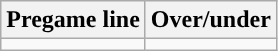<table class="wikitable">
<tr align="center">
<th>Pregame line</th>
<th>Over/under</th>
</tr>
<tr align="center">
<td></td>
<td></td>
</tr>
</table>
